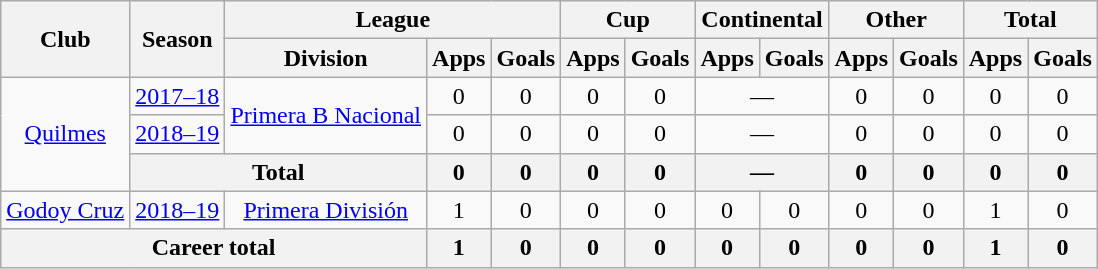<table class="wikitable" style="text-align:center">
<tr>
<th rowspan="2">Club</th>
<th rowspan="2">Season</th>
<th colspan="3">League</th>
<th colspan="2">Cup</th>
<th colspan="2">Continental</th>
<th colspan="2">Other</th>
<th colspan="2">Total</th>
</tr>
<tr>
<th>Division</th>
<th>Apps</th>
<th>Goals</th>
<th>Apps</th>
<th>Goals</th>
<th>Apps</th>
<th>Goals</th>
<th>Apps</th>
<th>Goals</th>
<th>Apps</th>
<th>Goals</th>
</tr>
<tr>
<td rowspan="3"><a href='#'>Quilmes</a></td>
<td><a href='#'>2017–18</a></td>
<td rowspan="2"><a href='#'>Primera B Nacional</a></td>
<td>0</td>
<td>0</td>
<td>0</td>
<td>0</td>
<td colspan="2">—</td>
<td>0</td>
<td>0</td>
<td>0</td>
<td>0</td>
</tr>
<tr>
<td><a href='#'>2018–19</a></td>
<td>0</td>
<td>0</td>
<td>0</td>
<td>0</td>
<td colspan="2">—</td>
<td>0</td>
<td>0</td>
<td>0</td>
<td>0</td>
</tr>
<tr>
<th colspan="2">Total</th>
<th>0</th>
<th>0</th>
<th>0</th>
<th>0</th>
<th colspan="2">—</th>
<th>0</th>
<th>0</th>
<th>0</th>
<th>0</th>
</tr>
<tr>
<td rowspan="1"><a href='#'>Godoy Cruz</a></td>
<td><a href='#'>2018–19</a></td>
<td rowspan="1"><a href='#'>Primera División</a></td>
<td>1</td>
<td>0</td>
<td>0</td>
<td>0</td>
<td>0</td>
<td>0</td>
<td>0</td>
<td>0</td>
<td>1</td>
<td>0</td>
</tr>
<tr>
<th colspan="3">Career total</th>
<th>1</th>
<th>0</th>
<th>0</th>
<th>0</th>
<th>0</th>
<th>0</th>
<th>0</th>
<th>0</th>
<th>1</th>
<th>0</th>
</tr>
</table>
